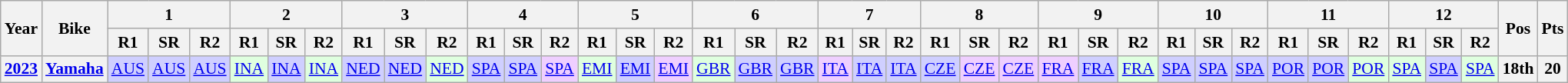<table class="wikitable" style="text-align:center; font-size:90%">
<tr>
<th valign="middle" rowspan=2>Year</th>
<th valign="middle" rowspan=2>Bike</th>
<th colspan=3>1</th>
<th colspan=3>2</th>
<th colspan=3>3</th>
<th colspan=3>4</th>
<th colspan=3>5</th>
<th colspan=3>6</th>
<th colspan=3>7</th>
<th colspan=3>8</th>
<th colspan=3>9</th>
<th colspan=3>10</th>
<th colspan=3>11</th>
<th colspan=3>12</th>
<th rowspan=2>Pos</th>
<th rowspan=2>Pts</th>
</tr>
<tr>
<th>R1</th>
<th>SR</th>
<th>R2</th>
<th>R1</th>
<th>SR</th>
<th>R2</th>
<th>R1</th>
<th>SR</th>
<th>R2</th>
<th>R1</th>
<th>SR</th>
<th>R2</th>
<th>R1</th>
<th>SR</th>
<th>R2</th>
<th>R1</th>
<th>SR</th>
<th>R2</th>
<th>R1</th>
<th>SR</th>
<th>R2</th>
<th>R1</th>
<th>SR</th>
<th>R2</th>
<th>R1</th>
<th>SR</th>
<th>R2</th>
<th>R1</th>
<th>SR</th>
<th>R2</th>
<th>R1</th>
<th>SR</th>
<th>R2</th>
<th>R1</th>
<th>SR</th>
<th>R2</th>
</tr>
<tr>
<th><a href='#'>2023</a></th>
<th><a href='#'>Yamaha</a></th>
<td style="background:#cfcfff;"><a href='#'>AUS</a><br></td>
<td style="background:#cfcfff;"><a href='#'>AUS</a><br></td>
<td style="background:#cfcfff;"><a href='#'>AUS</a><br></td>
<td style="background:#dfffdf;"><a href='#'>INA</a><br></td>
<td style="background:#cfcfff;"><a href='#'>INA</a><br></td>
<td style="background:#dfffdf;"><a href='#'>INA</a><br></td>
<td style="background:#cfcfff;"><a href='#'>NED</a><br></td>
<td style="background:#cfcfff;"><a href='#'>NED</a><br></td>
<td style="background:#dfffdf;"><a href='#'>NED</a><br></td>
<td style="background:#cfcfff;"><a href='#'>SPA</a><br></td>
<td style="background:#cfcfff;"><a href='#'>SPA</a><br></td>
<td style="background:#efcfff;"><a href='#'>SPA</a><br></td>
<td style="background:#dfffdf;"><a href='#'>EMI</a><br></td>
<td style="background:#cfcfff;"><a href='#'>EMI</a><br></td>
<td style="background:#efcfff;"><a href='#'>EMI</a><br></td>
<td style="background:#dfffdf;"><a href='#'>GBR</a><br></td>
<td style="background:#cfcfff;"><a href='#'>GBR</a><br></td>
<td style="background:#cfcfff;"><a href='#'>GBR</a><br></td>
<td style="background:#efcfff;"><a href='#'>ITA</a><br></td>
<td style="background:#cfcfff;"><a href='#'>ITA</a><br></td>
<td style="background:#cfcfff;"><a href='#'>ITA</a><br></td>
<td style="background:#cfcfff;"><a href='#'>CZE</a><br></td>
<td style="background:#efcfff;"><a href='#'>CZE</a><br></td>
<td style="background:#efcfff;"><a href='#'>CZE</a><br></td>
<td style="background:#efcfff;"><a href='#'>FRA</a><br></td>
<td style="background:#cfcfff;"><a href='#'>FRA</a><br></td>
<td style="background:#dfffdf;"><a href='#'>FRA</a><br></td>
<td style="background:#cfcfff;"><a href='#'>SPA</a><br></td>
<td style="background:#cfcfff;"><a href='#'>SPA</a><br></td>
<td style="background:#cfcfff;"><a href='#'>SPA</a><br></td>
<td style="background:#cfcfff;"><a href='#'>POR</a><br></td>
<td style="background:#cfcfff;"><a href='#'>POR</a><br></td>
<td style="background:#dfffdf;"><a href='#'>POR</a><br></td>
<td style="background:#dfffdf;"><a href='#'>SPA</a><br></td>
<td style="background:#cfcfff;"><a href='#'>SPA</a><br></td>
<td style="background:#dfffdf;"><a href='#'>SPA</a><br></td>
<th>18th</th>
<th>20</th>
</tr>
</table>
